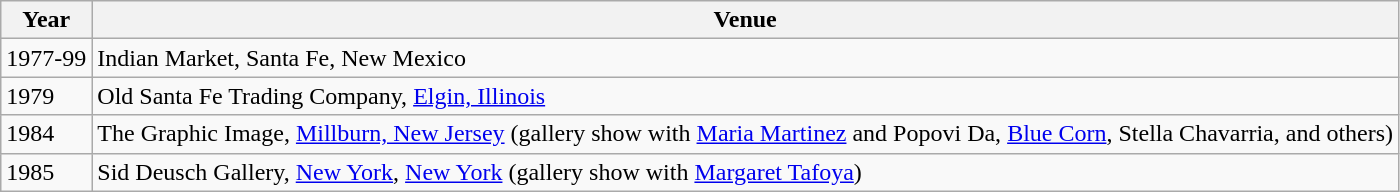<table class = "wikitable">
<tr>
<th>Year</th>
<th>Venue</th>
</tr>
<tr>
<td>1977-99</td>
<td>Indian Market, Santa Fe, New Mexico</td>
</tr>
<tr>
<td>1979</td>
<td>Old Santa Fe Trading Company, <a href='#'>Elgin, Illinois</a></td>
</tr>
<tr>
<td>1984</td>
<td>The Graphic Image, <a href='#'>Millburn, New Jersey</a> (gallery show with <a href='#'>Maria Martinez</a> and Popovi Da, <a href='#'>Blue Corn</a>, Stella Chavarria, and others)</td>
</tr>
<tr>
<td>1985</td>
<td>Sid Deusch Gallery, <a href='#'>New York</a>, <a href='#'>New York</a> (gallery show with <a href='#'>Margaret Tafoya</a>)</td>
</tr>
</table>
